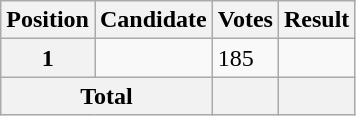<table class="wikitable sortable col3right">
<tr>
<th scope="col">Position</th>
<th scope="col">Candidate</th>
<th scope="col">Votes</th>
<th scope="col">Result</th>
</tr>
<tr>
<th scope="row">1</th>
<td></td>
<td>185</td>
<td></td>
</tr>
<tr class="sortbottom">
<th scope="row" colspan="2">Total</th>
<th></th>
<th></th>
</tr>
</table>
